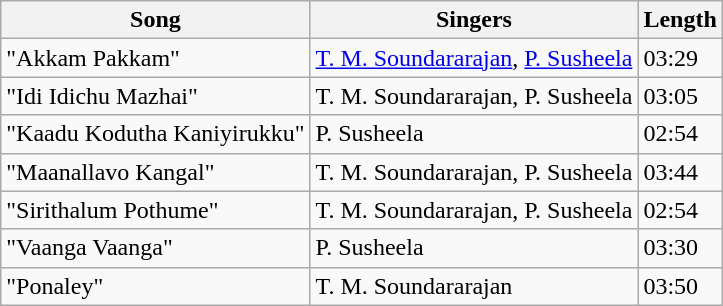<table class="wikitable">
<tr>
<th>Song</th>
<th>Singers</th>
<th>Length</th>
</tr>
<tr>
<td>"Akkam Pakkam"</td>
<td><a href='#'>T. M. Soundararajan</a>, <a href='#'>P. Susheela</a></td>
<td>03:29</td>
</tr>
<tr>
<td>"Idi Idichu Mazhai"</td>
<td>T. M. Soundararajan, P. Susheela</td>
<td>03:05</td>
</tr>
<tr>
<td>"Kaadu Kodutha Kaniyirukku"</td>
<td>P. Susheela</td>
<td>02:54</td>
</tr>
<tr>
<td>"Maanallavo Kangal"</td>
<td>T. M. Soundararajan, P. Susheela</td>
<td>03:44</td>
</tr>
<tr>
<td>"Sirithalum Pothume"</td>
<td>T. M. Soundararajan, P. Susheela</td>
<td>02:54</td>
</tr>
<tr>
<td>"Vaanga Vaanga"</td>
<td>P. Susheela</td>
<td>03:30</td>
</tr>
<tr>
<td>"Ponaley"</td>
<td>T. M. Soundararajan</td>
<td>03:50</td>
</tr>
</table>
